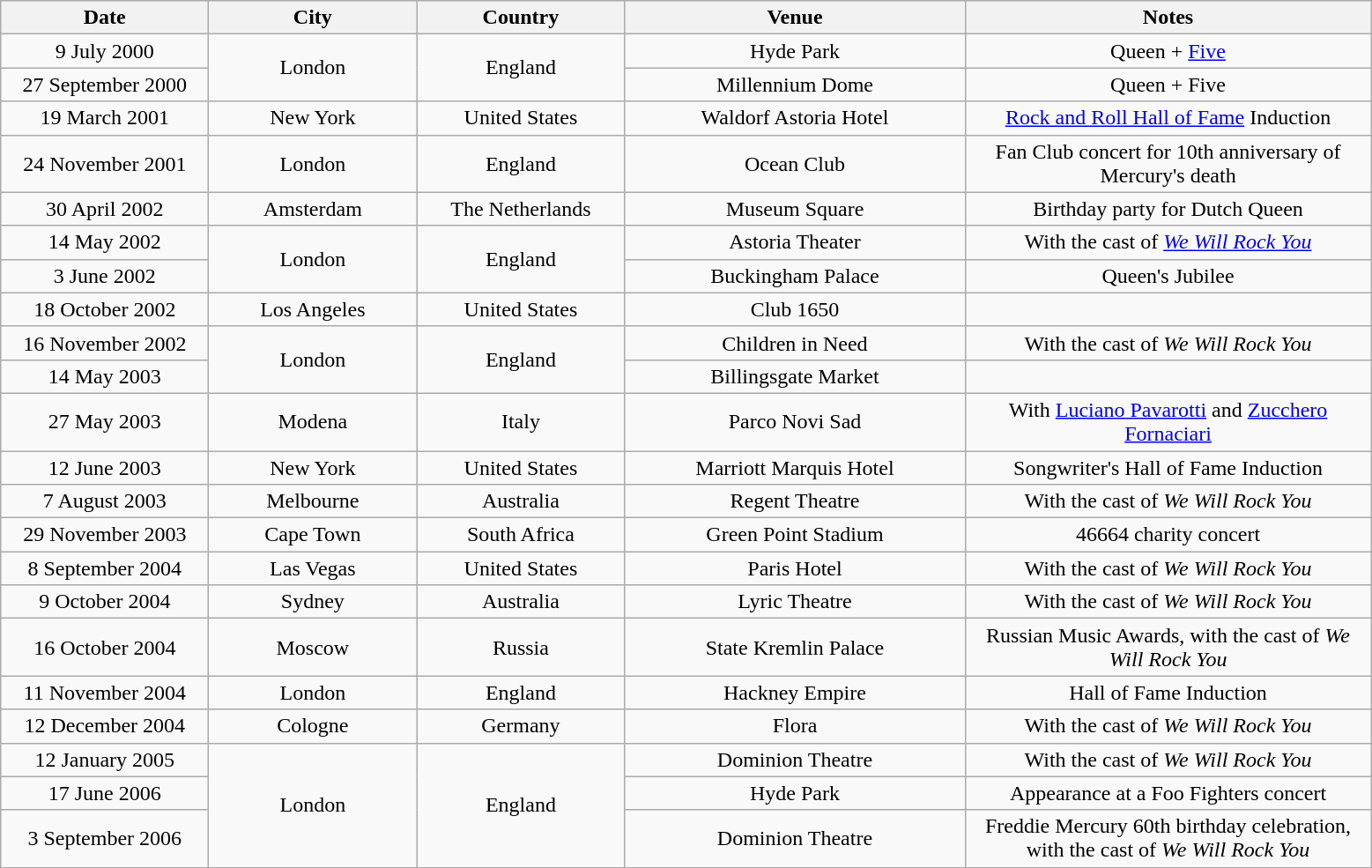<table class="wikitable" style="text-align:center;">
<tr>
<th style="width:150px;">Date</th>
<th style="width:150px;">City</th>
<th style="width:150px;">Country</th>
<th style="width:250px;">Venue</th>
<th style="width:300px;">Notes</th>
</tr>
<tr>
<td>9 July 2000</td>
<td rowspan="2">London</td>
<td rowspan="2">England</td>
<td>Hyde Park</td>
<td>Queen + <a href='#'>Five</a></td>
</tr>
<tr>
<td>27 September 2000</td>
<td>Millennium Dome</td>
<td>Queen + Five</td>
</tr>
<tr>
<td>19 March 2001</td>
<td>New York</td>
<td>United States</td>
<td>Waldorf Astoria Hotel</td>
<td><a href='#'>Rock and Roll Hall of Fame</a> Induction</td>
</tr>
<tr>
<td>24 November 2001</td>
<td>London</td>
<td>England</td>
<td>Ocean Club</td>
<td>Fan Club concert for 10th anniversary of Mercury's death</td>
</tr>
<tr>
<td>30 April 2002</td>
<td>Amsterdam</td>
<td>The Netherlands</td>
<td>Museum Square</td>
<td>Birthday party for Dutch Queen</td>
</tr>
<tr>
<td>14 May 2002</td>
<td rowspan="2">London</td>
<td rowspan="2">England</td>
<td>Astoria Theater</td>
<td>With the cast of <em><a href='#'>We Will Rock You</a></em></td>
</tr>
<tr>
<td>3 June 2002</td>
<td>Buckingham Palace</td>
<td>Queen's Jubilee</td>
</tr>
<tr>
<td>18 October 2002</td>
<td>Los Angeles</td>
<td>United States</td>
<td>Club 1650</td>
<td></td>
</tr>
<tr>
<td>16 November 2002</td>
<td rowspan="2">London</td>
<td rowspan="2">England</td>
<td>Children in Need</td>
<td>With the cast of <em>We Will Rock You</em></td>
</tr>
<tr>
<td>14 May 2003</td>
<td>Billingsgate Market</td>
<td></td>
</tr>
<tr>
<td>27 May 2003</td>
<td>Modena</td>
<td>Italy</td>
<td>Parco Novi Sad</td>
<td>With <a href='#'>Luciano Pavarotti</a> and <a href='#'>Zucchero Fornaciari</a></td>
</tr>
<tr>
<td>12 June 2003</td>
<td>New York</td>
<td>United States</td>
<td>Marriott Marquis Hotel</td>
<td>Songwriter's Hall of Fame Induction</td>
</tr>
<tr>
<td>7 August 2003</td>
<td>Melbourne</td>
<td>Australia</td>
<td>Regent Theatre</td>
<td>With the cast of <em>We Will Rock You</em></td>
</tr>
<tr>
<td>29 November 2003</td>
<td>Cape Town</td>
<td>South Africa</td>
<td>Green Point Stadium</td>
<td>46664 charity concert</td>
</tr>
<tr>
<td>8 September 2004</td>
<td>Las Vegas</td>
<td>United States</td>
<td>Paris Hotel</td>
<td>With the cast of <em>We Will Rock You</em></td>
</tr>
<tr>
<td>9 October 2004</td>
<td>Sydney</td>
<td>Australia</td>
<td>Lyric Theatre</td>
<td>With the cast of <em>We Will Rock You</em></td>
</tr>
<tr>
<td>16 October 2004</td>
<td>Moscow</td>
<td>Russia</td>
<td>State Kremlin Palace</td>
<td>Russian Music Awards, with the cast of <em>We Will Rock You</em></td>
</tr>
<tr>
<td>11 November 2004</td>
<td>London</td>
<td>England</td>
<td>Hackney Empire</td>
<td>Hall of Fame Induction</td>
</tr>
<tr>
<td>12 December 2004</td>
<td>Cologne</td>
<td>Germany</td>
<td>Flora</td>
<td>With the cast of <em>We Will Rock You</em></td>
</tr>
<tr>
<td>12 January 2005</td>
<td rowspan="3">London</td>
<td rowspan="3">England</td>
<td>Dominion Theatre</td>
<td>With the cast of <em>We Will Rock You</em></td>
</tr>
<tr>
<td>17 June 2006</td>
<td>Hyde Park</td>
<td>Appearance at a Foo Fighters concert</td>
</tr>
<tr>
<td>3 September 2006</td>
<td>Dominion Theatre</td>
<td>Freddie Mercury 60th birthday celebration, with the cast of <em>We Will Rock You</em></td>
</tr>
</table>
